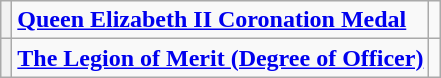<table class="wikitable">
<tr>
<th></th>
<td><strong><a href='#'>Queen Elizabeth II Coronation Medal</a></strong></td>
<td></td>
</tr>
<tr>
<th></th>
<td><a href='#'><strong>The Legion of Merit (Degree of Officer)</strong></a></td>
<td></td>
</tr>
</table>
